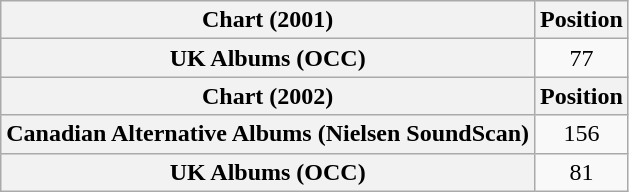<table class="wikitable plainrowheaders" style="text-align:center">
<tr>
<th scope="col">Chart (2001)</th>
<th scope="col">Position</th>
</tr>
<tr>
<th scope="row">UK Albums (OCC)</th>
<td>77</td>
</tr>
<tr>
<th scope="col">Chart (2002)</th>
<th scope="col">Position</th>
</tr>
<tr>
<th scope="row">Canadian Alternative Albums (Nielsen SoundScan)</th>
<td>156</td>
</tr>
<tr>
<th scope="row">UK Albums (OCC)</th>
<td>81</td>
</tr>
</table>
